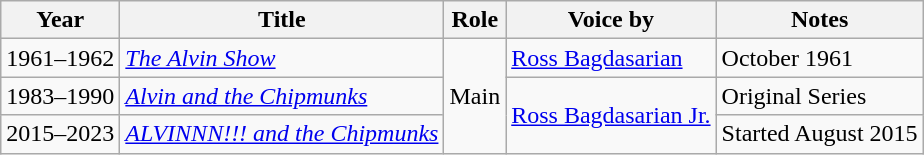<table class="wikitable">
<tr>
<th>Year</th>
<th>Title</th>
<th>Role</th>
<th>Voice by</th>
<th>Notes</th>
</tr>
<tr>
<td>1961–1962</td>
<td><em><a href='#'>The Alvin Show</a></em></td>
<td rowspan="4">Main</td>
<td><a href='#'>Ross Bagdasarian</a></td>
<td>October 1961</td>
</tr>
<tr>
<td>1983–1990</td>
<td><em><a href='#'>Alvin and the Chipmunks</a></em></td>
<td rowspan="3"><a href='#'>Ross Bagdasarian Jr.</a></td>
<td>Original Series</td>
</tr>
<tr>
<td>2015–2023</td>
<td><em><a href='#'>ALVINNN!!! and the Chipmunks</a></em></td>
<td>Started August 2015</td>
</tr>
</table>
